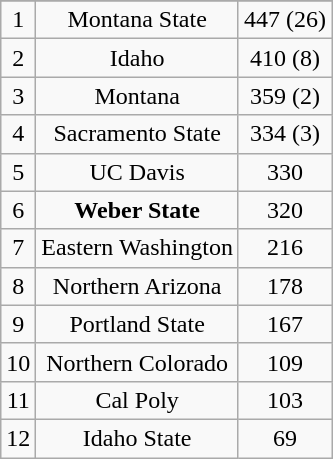<table class="wikitable" style="display: inline-table;">
<tr align="center">
</tr>
<tr align="center">
<td>1</td>
<td>Montana State</td>
<td>447 (26)</td>
</tr>
<tr align="center">
<td>2</td>
<td>Idaho</td>
<td>410 (8)</td>
</tr>
<tr align="center">
<td>3</td>
<td>Montana</td>
<td>359 (2)</td>
</tr>
<tr align="center">
<td>4</td>
<td>Sacramento State</td>
<td>334 (3)</td>
</tr>
<tr align="center">
<td>5</td>
<td>UC Davis</td>
<td>330</td>
</tr>
<tr align="center">
<td>6</td>
<td><strong>Weber State</strong></td>
<td>320</td>
</tr>
<tr align="center">
<td>7</td>
<td>Eastern Washington</td>
<td>216</td>
</tr>
<tr align="center">
<td>8</td>
<td>Northern Arizona</td>
<td>178</td>
</tr>
<tr align="center">
<td>9</td>
<td>Portland State</td>
<td>167</td>
</tr>
<tr align="center">
<td>10</td>
<td>Northern Colorado</td>
<td>109</td>
</tr>
<tr align="center">
<td>11</td>
<td>Cal Poly</td>
<td>103</td>
</tr>
<tr align="center">
<td>12</td>
<td>Idaho State</td>
<td>69</td>
</tr>
</table>
